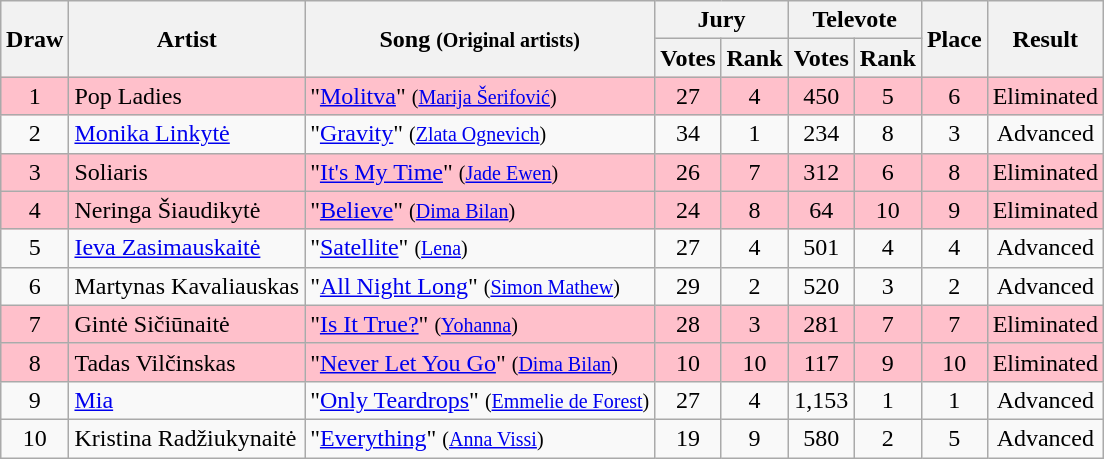<table class="sortable wikitable" style="margin: 1em auto 1em auto; text-align:center;">
<tr>
<th rowspan="2">Draw</th>
<th rowspan="2">Artist</th>
<th rowspan="2">Song <small>(Original artists)</small></th>
<th colspan="2">Jury</th>
<th colspan="2">Televote</th>
<th rowspan="2">Place</th>
<th rowspan="2">Result</th>
</tr>
<tr>
<th>Votes</th>
<th>Rank</th>
<th>Votes</th>
<th>Rank</th>
</tr>
<tr style="background:pink;">
<td>1</td>
<td align="left">Pop Ladies</td>
<td align="left">"<a href='#'>Molitva</a>" <small>(<a href='#'>Marija Šerifović</a>)</small></td>
<td>27</td>
<td>4</td>
<td>450</td>
<td>5</td>
<td>6</td>
<td>Eliminated</td>
</tr>
<tr>
<td>2</td>
<td align="left"><a href='#'>Monika Linkytė</a></td>
<td align="left">"<a href='#'>Gravity</a>" <small>(<a href='#'>Zlata Ognevich</a>)</small></td>
<td>34</td>
<td>1</td>
<td>234</td>
<td>8</td>
<td>3</td>
<td>Advanced</td>
</tr>
<tr style="background:pink;">
<td>3</td>
<td align="left">Soliaris</td>
<td align="left">"<a href='#'>It's My Time</a>" <small>(<a href='#'>Jade Ewen</a>)</small></td>
<td>26</td>
<td>7</td>
<td>312</td>
<td>6</td>
<td>8</td>
<td>Eliminated</td>
</tr>
<tr style="background:pink;">
<td>4</td>
<td align="left">Neringa Šiaudikytė</td>
<td align="left">"<a href='#'>Believe</a>" <small>(<a href='#'>Dima Bilan</a>)</small></td>
<td>24</td>
<td>8</td>
<td>64</td>
<td>10</td>
<td>9</td>
<td>Eliminated</td>
</tr>
<tr>
<td>5</td>
<td align="left"><a href='#'>Ieva Zasimauskaitė</a></td>
<td align="left">"<a href='#'>Satellite</a>" <small>(<a href='#'>Lena</a>)</small></td>
<td>27</td>
<td>4</td>
<td>501</td>
<td>4</td>
<td>4</td>
<td>Advanced</td>
</tr>
<tr>
<td>6</td>
<td align="left">Martynas Kavaliauskas</td>
<td align="left">"<a href='#'>All Night Long</a>" <small>(<a href='#'>Simon Mathew</a>)</small></td>
<td>29</td>
<td>2</td>
<td>520</td>
<td>3</td>
<td>2</td>
<td>Advanced</td>
</tr>
<tr style="background:pink;">
<td>7</td>
<td align="left">Gintė Sičiūnaitė</td>
<td align="left">"<a href='#'>Is It True?</a>" <small>(<a href='#'>Yohanna</a>)</small></td>
<td>28</td>
<td>3</td>
<td>281</td>
<td>7</td>
<td>7</td>
<td>Eliminated</td>
</tr>
<tr style="background:pink;">
<td>8</td>
<td align="left">Tadas Vilčinskas</td>
<td align="left">"<a href='#'>Never Let You Go</a>" <small>(<a href='#'>Dima Bilan</a>)</small></td>
<td>10</td>
<td>10</td>
<td>117</td>
<td>9</td>
<td>10</td>
<td>Eliminated</td>
</tr>
<tr>
<td>9</td>
<td align="left"><a href='#'>Mia</a></td>
<td align="left">"<a href='#'>Only Teardrops</a>" <small>(<a href='#'>Emmelie de Forest</a>)</small></td>
<td>27</td>
<td>4</td>
<td>1,153</td>
<td>1</td>
<td>1</td>
<td>Advanced</td>
</tr>
<tr>
<td>10</td>
<td align="left">Kristina Radžiukynaitė</td>
<td align="left">"<a href='#'>Everything</a>" <small>(<a href='#'>Anna Vissi</a>)</small></td>
<td>19</td>
<td>9</td>
<td>580</td>
<td>2</td>
<td>5</td>
<td>Advanced</td>
</tr>
</table>
